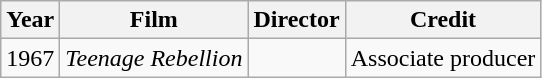<table class="wikitable">
<tr>
<th>Year</th>
<th>Film</th>
<th>Director</th>
<th>Credit</th>
</tr>
<tr>
<td>1967</td>
<td><em>Teenage Rebellion</em></td>
<td></td>
<td>Associate producer</td>
</tr>
</table>
